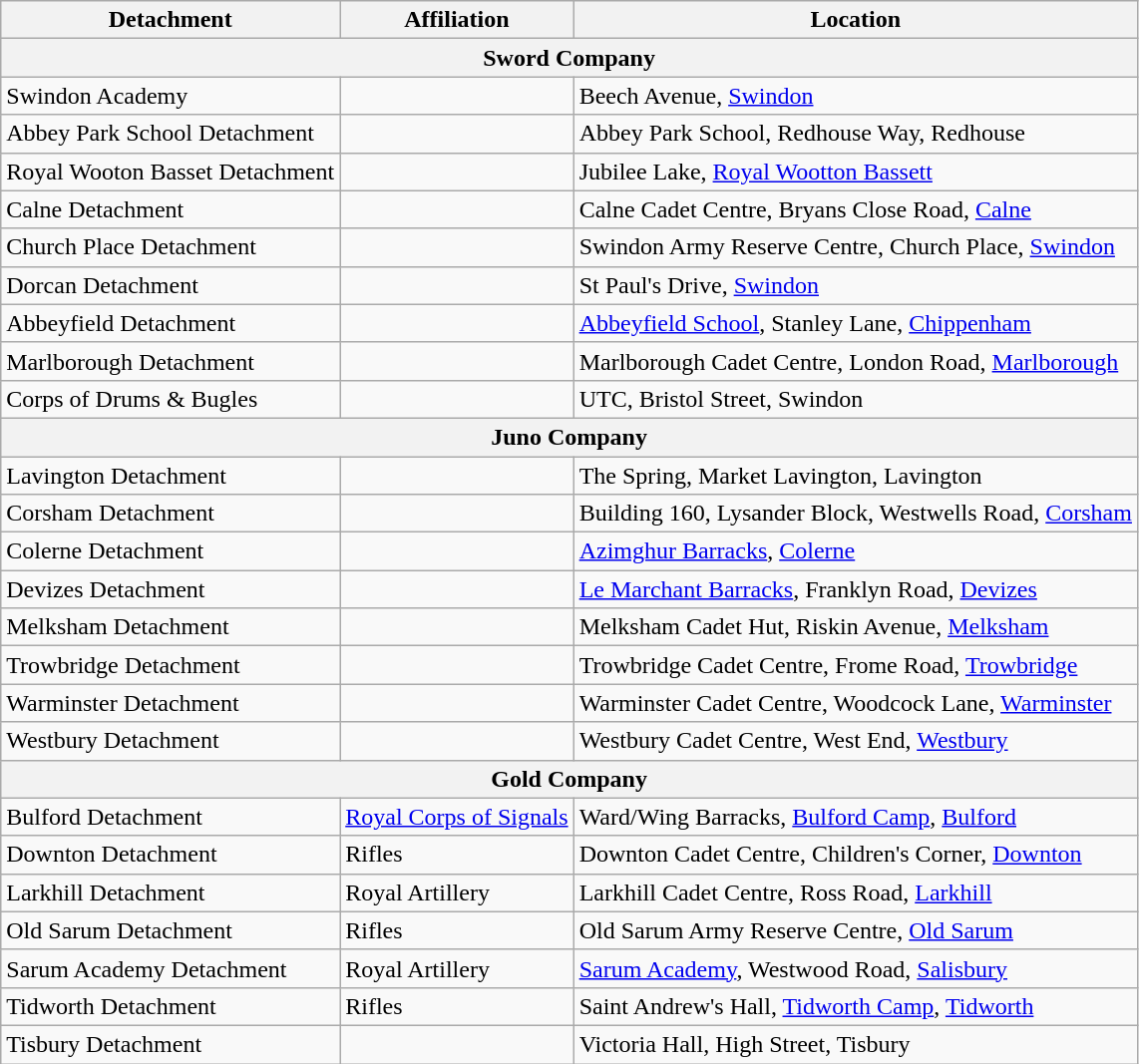<table class="wikitable sortable">
<tr>
<th>Detachment</th>
<th>Affiliation</th>
<th>Location</th>
</tr>
<tr>
<th colspan="3">Sword Company</th>
</tr>
<tr>
<td>Swindon Academy</td>
<td></td>
<td>Beech Avenue, <a href='#'>Swindon</a></td>
</tr>
<tr>
<td>Abbey Park School Detachment</td>
<td></td>
<td>Abbey Park School, Redhouse Way, Redhouse</td>
</tr>
<tr>
<td>Royal Wooton Basset Detachment</td>
<td></td>
<td>Jubilee Lake, <a href='#'>Royal Wootton Bassett</a></td>
</tr>
<tr>
<td>Calne Detachment</td>
<td></td>
<td>Calne Cadet Centre, Bryans Close Road, <a href='#'>Calne</a></td>
</tr>
<tr>
<td>Church Place Detachment</td>
<td></td>
<td>Swindon Army Reserve Centre, Church Place, <a href='#'>Swindon</a></td>
</tr>
<tr>
<td>Dorcan Detachment</td>
<td></td>
<td>St Paul's Drive, <a href='#'>Swindon</a></td>
</tr>
<tr>
<td>Abbeyfield Detachment</td>
<td></td>
<td><a href='#'>Abbeyfield School</a>, Stanley Lane, <a href='#'>Chippenham</a></td>
</tr>
<tr>
<td>Marlborough Detachment</td>
<td></td>
<td>Marlborough Cadet Centre, London Road, <a href='#'>Marlborough</a></td>
</tr>
<tr>
<td>Corps of Drums & Bugles</td>
<td></td>
<td>UTC, Bristol Street, Swindon</td>
</tr>
<tr>
<th colspan="3">Juno Company</th>
</tr>
<tr>
<td>Lavington Detachment</td>
<td></td>
<td>The Spring, Market Lavington, Lavington</td>
</tr>
<tr>
<td>Corsham Detachment</td>
<td></td>
<td>Building 160, Lysander Block, Westwells Road, <a href='#'>Corsham</a></td>
</tr>
<tr>
<td>Colerne Detachment</td>
<td></td>
<td><a href='#'>Azimghur Barracks</a>, <a href='#'>Colerne</a></td>
</tr>
<tr>
<td>Devizes Detachment</td>
<td></td>
<td><a href='#'>Le Marchant Barracks</a>, Franklyn Road, <a href='#'>Devizes</a></td>
</tr>
<tr>
<td>Melksham Detachment</td>
<td></td>
<td>Melksham Cadet Hut, Riskin Avenue, <a href='#'>Melksham</a></td>
</tr>
<tr>
<td>Trowbridge Detachment</td>
<td></td>
<td>Trowbridge Cadet Centre, Frome Road, <a href='#'>Trowbridge</a></td>
</tr>
<tr>
<td>Warminster Detachment</td>
<td></td>
<td>Warminster Cadet Centre, Woodcock Lane, <a href='#'>Warminster</a></td>
</tr>
<tr>
<td>Westbury Detachment</td>
<td></td>
<td>Westbury Cadet Centre, West End, <a href='#'>Westbury</a></td>
</tr>
<tr>
<th colspan="3">Gold Company</th>
</tr>
<tr>
<td>Bulford Detachment</td>
<td><a href='#'>Royal Corps of Signals</a></td>
<td>Ward/Wing Barracks, <a href='#'>Bulford Camp</a>, <a href='#'>Bulford</a></td>
</tr>
<tr>
<td>Downton Detachment</td>
<td>Rifles</td>
<td>Downton Cadet Centre, Children's Corner, <a href='#'>Downton</a></td>
</tr>
<tr>
<td>Larkhill Detachment</td>
<td>Royal Artillery</td>
<td>Larkhill Cadet Centre, Ross Road, <a href='#'>Larkhill</a></td>
</tr>
<tr>
<td>Old Sarum Detachment</td>
<td>Rifles</td>
<td>Old Sarum Army Reserve Centre, <a href='#'>Old Sarum</a></td>
</tr>
<tr>
<td>Sarum Academy Detachment</td>
<td>Royal Artillery</td>
<td><a href='#'>Sarum Academy</a>, Westwood Road, <a href='#'>Salisbury</a></td>
</tr>
<tr>
<td>Tidworth Detachment</td>
<td>Rifles</td>
<td>Saint Andrew's Hall, <a href='#'>Tidworth Camp</a>, <a href='#'>Tidworth</a></td>
</tr>
<tr>
<td>Tisbury Detachment</td>
<td></td>
<td>Victoria Hall, High Street, Tisbury</td>
</tr>
</table>
